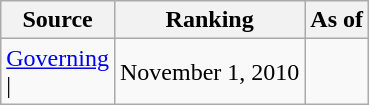<table class="wikitable" style="text-align:center">
<tr>
<th>Source</th>
<th>Ranking</th>
<th>As of</th>
</tr>
<tr>
<td align=left><a href='#'>Governing</a><br>| </td>
<td>November 1, 2010</td>
</tr>
</table>
